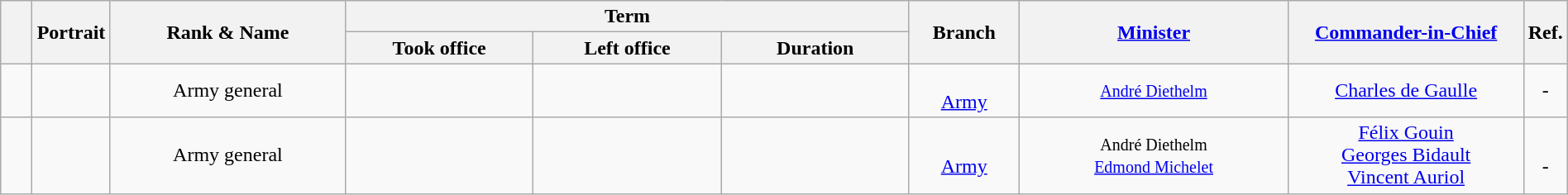<table class="wikitable" style="text-align:center; width:100%">
<tr>
<th style="width:2%" rowspan=2></th>
<th style="width:5%" rowspan=2>Portrait</th>
<th style="width:15%" rowspan=2>Rank & Name</th>
<th colspan=3>Term</th>
<th style="width:7%" rowspan=2>Branch</th>
<th rowspan=2><a href='#'>Minister</a></th>
<th style="width:15%" rowspan=2><a href='#'>Commander-in-Chief</a></th>
<th style="width:2%" rowspan=2>Ref.</th>
</tr>
<tr>
<th style="width:12%">Took office </th>
<th style="width:12%">Left office </th>
<th style="width:12%">Duration</th>
</tr>
<tr>
<td></td>
<td></td>
<td>Army general<br><strong></strong></td>
<td></td>
<td></td>
<td></td>
<td><br><a href='#'>Army</a></td>
<td><small><a href='#'>André Diethelm</a></small></td>
<td rowspan=2><a href='#'>Charles de Gaulle</a></td>
<td>-<br></td>
</tr>
<tr>
<td rowspan=2></td>
<td rowspan=2></td>
<td rowspan=2>Army general<br><strong></strong></td>
<td rowspan=2></td>
<td rowspan=2></td>
<td rowspan=2></td>
<td rowspan=2><br><a href='#'>Army</a></td>
<td rowspan=2><small>André Diethelm<br><a href='#'>Edmond Michelet</a></small></td>
<td rowspan=2><br>-</td>
</tr>
<tr>
<td><a href='#'>Félix Gouin</a><br><a href='#'>Georges Bidault</a><br><a href='#'>Vincent Auriol</a></td>
</tr>
</table>
